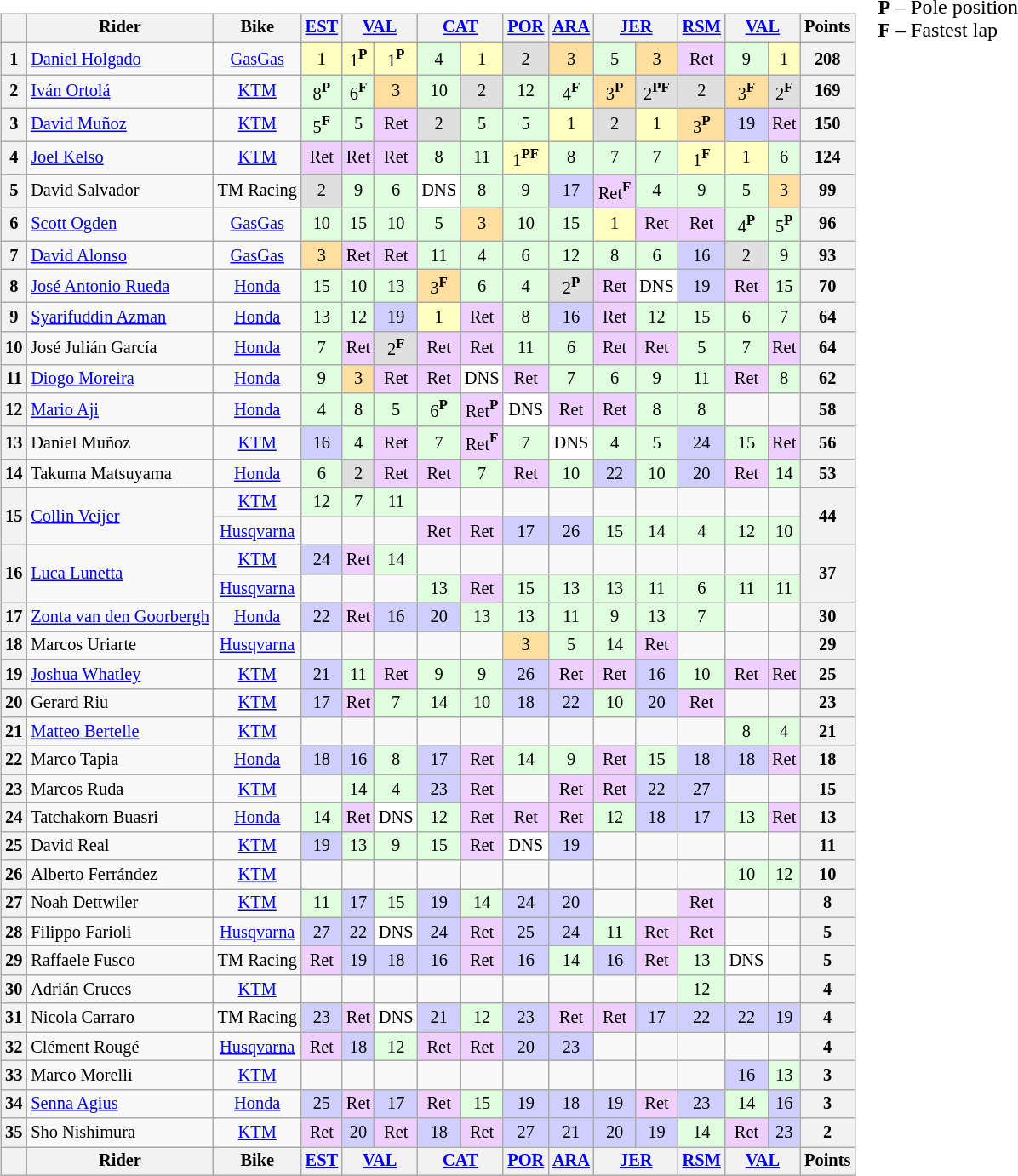<table>
<tr>
<td><br><table class="wikitable" style="font-size:85%; text-align:center;">
<tr>
<th></th>
<th>Rider</th>
<th>Bike</th>
<th><a href='#'>EST</a><br></th>
<th colspan=2><a href='#'>VAL</a><br></th>
<th colspan=2><a href='#'>CAT</a><br></th>
<th><a href='#'>POR</a><br></th>
<th><a href='#'>ARA</a><br></th>
<th colspan=2><a href='#'>JER</a><br></th>
<th><a href='#'>RSM</a><br></th>
<th colspan=2><a href='#'>VAL</a><br></th>
<th>Points</th>
</tr>
<tr>
<th>1</th>
<td align=left> <a href='#'>Daniel Holgado</a></td>
<td><a href='#'>GasGas</a></td>
<td style="background:#ffffbf;">1</td>
<td style="background:#ffffbf;">1<strong><sup>P</sup></strong></td>
<td style="background:#ffffbf;">1<strong><sup>P</sup></strong></td>
<td style="background:#dfffdf;">4</td>
<td style="background:#ffffbf;">1</td>
<td style="background:#dfdfdf;">2</td>
<td style="background:#ffdf9f;">3</td>
<td style="background:#dfffdf;">5</td>
<td style="background:#ffdf9f;">3</td>
<td style="background:#efcfff;">Ret</td>
<td style="background:#dfffdf;">9</td>
<td style="background:#ffffbf;">1</td>
<th>208</th>
</tr>
<tr>
<th>2</th>
<td align=left> <a href='#'>Iván Ortolá</a></td>
<td><a href='#'>KTM</a></td>
<td style="background:#dfffdf;">8<strong><sup>P</sup></strong></td>
<td style="background:#dfffdf;">6<strong><sup>F</sup></strong></td>
<td style="background:#ffdf9f;">3</td>
<td style="background:#dfffdf;">10</td>
<td style="background:#dfdfdf;">2</td>
<td style="background:#dfffdf;">12</td>
<td style="background:#dfffdf;">4<strong><sup>F</sup></strong></td>
<td style="background:#ffdf9f;">3<strong><sup>P</sup></strong></td>
<td style="background:#dfdfdf;">2<strong><sup>PF</sup></strong></td>
<td style="background:#dfdfdf;">2</td>
<td style="background:#ffdf9f;">3<strong><sup>F</sup></strong></td>
<td style="background:#dfdfdf;">2<strong><sup>F</sup></strong></td>
<th>169</th>
</tr>
<tr>
<th>3</th>
<td align=left> <a href='#'>David Muñoz</a></td>
<td><a href='#'>KTM</a></td>
<td style="background:#dfffdf;">5<strong><sup>F</sup></strong></td>
<td style="background:#dfffdf;">5</td>
<td style="background:#efcfff;">Ret</td>
<td style="background:#dfdfdf;">2</td>
<td style="background:#dfffdf;">5</td>
<td style="background:#dfffdf;">5</td>
<td style="background:#ffffbf;">1</td>
<td style="background:#dfdfdf;">2</td>
<td style="background:#ffffbf;">1</td>
<td style="background:#ffdf9f;">3<strong><sup>P</sup></strong></td>
<td style="background:#cfcfff;">19</td>
<td style="background:#efcfff;">Ret</td>
<th>150</th>
</tr>
<tr>
<th>4</th>
<td align=left> <a href='#'>Joel Kelso</a></td>
<td><a href='#'>KTM</a></td>
<td style="background:#efcfff;">Ret</td>
<td style="background:#efcfff;">Ret</td>
<td style="background:#efcfff;">Ret</td>
<td style="background:#dfffdf;">8</td>
<td style="background:#dfffdf;">11</td>
<td style="background:#ffffbf;">1<strong><sup>PF</sup></strong></td>
<td style="background:#dfffdf;">8</td>
<td style="background:#dfffdf;">7</td>
<td style="background:#dfffdf;">7</td>
<td style="background:#ffffbf;">1<strong><sup>F</sup></strong></td>
<td style="background:#ffffbf;">1</td>
<td style="background:#dfffdf;">6</td>
<th>124</th>
</tr>
<tr>
<th>5</th>
<td align=left> David Salvador</td>
<td nowrap>TM Racing</td>
<td style="background:#dfdfdf;">2</td>
<td style="background:#dfffdf;">9</td>
<td style="background:#dfffdf;">6</td>
<td style="background:#ffffff;">DNS</td>
<td style="background:#dfffdf;">8</td>
<td style="background:#dfffdf;">9</td>
<td style="background:#cfcfff;">17</td>
<td style="background:#efcfff;">Ret<strong><sup>F</sup></strong></td>
<td style="background:#dfffdf;">4</td>
<td style="background:#dfffdf;">9</td>
<td style="background:#dfffdf;">5</td>
<td style="background:#ffdf9f;">3</td>
<th>99</th>
</tr>
<tr>
<th>6</th>
<td align=left> <a href='#'>Scott Ogden</a></td>
<td><a href='#'>GasGas</a></td>
<td style="background:#dfffdf;">10</td>
<td style="background:#dfffdf;">15</td>
<td style="background:#dfffdf;">10</td>
<td style="background:#dfffdf;">5</td>
<td style="background:#ffdf9f;">3</td>
<td style="background:#dfffdf;">10</td>
<td style="background:#dfffdf;">15</td>
<td style="background:#ffffbf;">1</td>
<td style="background:#efcfff;">Ret</td>
<td style="background:#efcfff;">Ret</td>
<td style="background:#dfffdf;">4<strong><sup>P</sup></strong></td>
<td style="background:#dfffdf;">5<strong><sup>P</sup></strong></td>
<th>96</th>
</tr>
<tr>
<th>7</th>
<td align=left> <a href='#'>David Alonso</a></td>
<td><a href='#'>GasGas</a></td>
<td style="background:#ffdf9f;">3</td>
<td style="background:#efcfff;">Ret</td>
<td style="background:#efcfff;">Ret</td>
<td style="background:#dfffdf;">11</td>
<td style="background:#dfffdf;">4</td>
<td style="background:#dfffdf;">6</td>
<td style="background:#dfffdf;">12</td>
<td style="background:#dfffdf;">8</td>
<td style="background:#dfffdf;">6</td>
<td style="background:#cfcfff;">16</td>
<td style="background:#dfdfdf;">2</td>
<td style="background:#dfffdf;">9</td>
<th>93</th>
</tr>
<tr>
<th>8</th>
<td align=left> <a href='#'>José Antonio Rueda</a></td>
<td><a href='#'>Honda</a></td>
<td style="background:#dfffdf;">15</td>
<td style="background:#dfffdf;">10</td>
<td style="background:#dfffdf;">13</td>
<td style="background:#ffdf9f;">3<strong><sup>F</sup></strong></td>
<td style="background:#dfffdf;">6</td>
<td style="background:#dfffdf;">4</td>
<td style="background:#dfdfdf;">2<strong><sup>P</sup></strong></td>
<td style="background:#efcfff;">Ret</td>
<td style="background:#ffffff;">DNS</td>
<td style="background:#cfcfff;">19</td>
<td style="background:#efcfff;">Ret</td>
<td style="background:#dfffdf;">15</td>
<th>70</th>
</tr>
<tr>
<th>9</th>
<td align=left> <a href='#'>Syarifuddin Azman</a></td>
<td><a href='#'>Honda</a></td>
<td style="background:#dfffdf;">13</td>
<td style="background:#dfffdf;">12</td>
<td style="background:#cfcfff;">19</td>
<td style="background:#ffffbf;">1</td>
<td style="background:#efcfff;">Ret</td>
<td style="background:#dfffdf;">8</td>
<td style="background:#cfcfff;">16</td>
<td style="background:#efcfff;">Ret</td>
<td style="background:#dfffdf;">12</td>
<td style="background:#dfffdf;">15</td>
<td style="background:#dfffdf;">6</td>
<td style="background:#dfffdf;">7</td>
<th>64</th>
</tr>
<tr>
<th>10</th>
<td align=left> José Julián García</td>
<td><a href='#'>Honda</a></td>
<td style="background:#dfffdf;">7</td>
<td style="background:#efcfff;">Ret</td>
<td style="background:#dfdfdf;">2<strong><sup>F</sup></strong></td>
<td style="background:#efcfff;">Ret</td>
<td style="background:#efcfff;">Ret</td>
<td style="background:#dfffdf;">11</td>
<td style="background:#dfffdf;">6</td>
<td style="background:#efcfff;">Ret</td>
<td style="background:#efcfff;">Ret</td>
<td style="background:#dfffdf;">5</td>
<td style="background:#dfffdf;">7</td>
<td style="background:#efcfff;">Ret</td>
<th>64</th>
</tr>
<tr>
<th>11</th>
<td align=left> <a href='#'>Diogo Moreira</a></td>
<td><a href='#'>Honda</a></td>
<td style="background:#dfffdf;">9</td>
<td style="background:#ffdf9f;">3</td>
<td style="background:#efcfff;">Ret</td>
<td style="background:#efcfff;">Ret</td>
<td style="background:#ffffff;">DNS</td>
<td style="background:#efcfff;">Ret</td>
<td style="background:#dfffdf;">7</td>
<td style="background:#dfffdf;">6</td>
<td style="background:#dfffdf;">9</td>
<td style="background:#dfffdf;">11</td>
<td style="background:#efcfff;">Ret</td>
<td style="background:#dfffdf;">8</td>
<th>62</th>
</tr>
<tr>
<th>12</th>
<td align=left> <a href='#'>Mario Aji</a></td>
<td><a href='#'>Honda</a></td>
<td style="background:#dfffdf;">4</td>
<td style="background:#dfffdf;">8</td>
<td style="background:#dfffdf;">5</td>
<td style="background:#dfffdf;">6<strong><sup>P</sup></strong></td>
<td style="background:#efcfff;">Ret<strong><sup>P</sup></strong></td>
<td style="background:#ffffff;">DNS</td>
<td style="background:#efcfff;">Ret</td>
<td style="background:#efcfff;">Ret</td>
<td style="background:#dfffdf;">8</td>
<td style="background:#dfffdf;">8</td>
<td></td>
<td></td>
<th>58</th>
</tr>
<tr>
<th>13</th>
<td align=left> Daniel Muñoz</td>
<td><a href='#'>KTM</a></td>
<td style="background:#cfcfff;">16</td>
<td style="background:#dfffdf;">4</td>
<td style="background:#efcfff;">Ret</td>
<td style="background:#dfffdf;">7</td>
<td style="background:#efcfff;">Ret<strong><sup>F</sup></strong></td>
<td style="background:#dfffdf;">7</td>
<td style="background:#ffffff;">DNS</td>
<td style="background:#dfffdf;">4</td>
<td style="background:#dfffdf;">5</td>
<td style="background:#cfcfff;">24</td>
<td style="background:#dfffdf;">15</td>
<td style="background:#efcfff;">Ret</td>
<th>56</th>
</tr>
<tr>
<th>14</th>
<td align=left> Takuma Matsuyama</td>
<td><a href='#'>Honda</a></td>
<td style="background:#dfffdf;">6</td>
<td style="background:#dfdfdf;">2</td>
<td style="background:#efcfff;">Ret</td>
<td style="background:#efcfff;">Ret</td>
<td style="background:#dfffdf;">7</td>
<td style="background:#efcfff;">Ret</td>
<td style="background:#dfffdf;">10</td>
<td style="background:#cfcfff;">22</td>
<td style="background:#dfffdf;">10</td>
<td style="background:#cfcfff;">20</td>
<td style="background:#efcfff;">Ret</td>
<td style="background:#dfffdf;">14</td>
<th>53</th>
</tr>
<tr>
<th rowspan=2>15</th>
<td rowspan=2 align=left> <a href='#'>Collin Veijer</a></td>
<td><a href='#'>KTM</a></td>
<td style="background:#dfffdf;">12</td>
<td style="background:#dfffdf;">7</td>
<td style="background:#dfffdf;">11</td>
<td></td>
<td></td>
<td></td>
<td></td>
<td></td>
<td></td>
<td></td>
<td></td>
<td></td>
<th rowspan=2>44</th>
</tr>
<tr>
<td><a href='#'>Husqvarna</a></td>
<td></td>
<td></td>
<td></td>
<td style="background:#efcfff;">Ret</td>
<td style="background:#efcfff;">Ret</td>
<td style="background:#cfcfff;">17</td>
<td style="background:#cfcfff;">26</td>
<td style="background:#dfffdf;">15</td>
<td style="background:#dfffdf;">14</td>
<td style="background:#dfffdf;">4</td>
<td style="background:#dfffdf;">12</td>
<td style="background:#dfffdf;">10</td>
</tr>
<tr>
<th rowspan=2>16</th>
<td rowspan=2 align=left> <a href='#'>Luca Lunetta</a></td>
<td><a href='#'>KTM</a></td>
<td style="background:#cfcfff;">24</td>
<td style="background:#efcfff;">Ret</td>
<td style="background:#dfffdf;">14</td>
<td></td>
<td></td>
<td></td>
<td></td>
<td></td>
<td></td>
<td></td>
<td></td>
<td></td>
<th rowspan=2>37</th>
</tr>
<tr>
<td><a href='#'>Husqvarna</a></td>
<td></td>
<td></td>
<td></td>
<td style="background:#dfffdf;">13</td>
<td style="background:#efcfff;">Ret</td>
<td style="background:#dfffdf;">15</td>
<td style="background:#dfffdf;">13</td>
<td style="background:#dfffdf;">13</td>
<td style="background:#dfffdf;">11</td>
<td style="background:#dfffdf;">6</td>
<td style="background:#dfffdf;">11</td>
<td style="background:#dfffdf;">11</td>
</tr>
<tr>
<th>17</th>
<td align=left nowrap> <a href='#'>Zonta van den Goorbergh</a></td>
<td><a href='#'>Honda</a></td>
<td style="background:#cfcfff;">22</td>
<td style="background:#efcfff;">Ret</td>
<td style="background:#cfcfff;">16</td>
<td style="background:#cfcfff;">20</td>
<td style="background:#dfffdf;">13</td>
<td style="background:#dfffdf;">13</td>
<td style="background:#dfffdf;">11</td>
<td style="background:#dfffdf;">9</td>
<td style="background:#dfffdf;">13</td>
<td style="background:#dfffdf;">7</td>
<td></td>
<td></td>
<th>30</th>
</tr>
<tr>
<th>18</th>
<td align=left> Marcos Uriarte</td>
<td><a href='#'>Husqvarna</a></td>
<td></td>
<td></td>
<td></td>
<td></td>
<td></td>
<td style="background:#ffdf9f;">3</td>
<td style="background:#dfffdf;">5</td>
<td style="background:#dfffdf;">14</td>
<td style="background:#efcfff;">Ret</td>
<td></td>
<td></td>
<td></td>
<th>29</th>
</tr>
<tr>
<th>19</th>
<td align=left> <a href='#'>Joshua Whatley</a></td>
<td><a href='#'>KTM</a></td>
<td style="background:#cfcfff;">21</td>
<td style="background:#dfffdf;">11</td>
<td style="background:#efcfff;">Ret</td>
<td style="background:#dfffdf;">9</td>
<td style="background:#dfffdf;">9</td>
<td style="background:#cfcfff;">26</td>
<td style="background:#efcfff;">Ret</td>
<td style="background:#efcfff;">Ret</td>
<td style="background:#cfcfff;">16</td>
<td style="background:#dfffdf;">10</td>
<td style="background:#efcfff;">Ret</td>
<td style="background:#efcfff;">Ret</td>
<th>25</th>
</tr>
<tr>
<th>20</th>
<td align=left> Gerard Riu</td>
<td><a href='#'>KTM</a></td>
<td style="background:#cfcfff;">17</td>
<td style="background:#efcfff;">Ret</td>
<td style="background:#dfffdf;">7</td>
<td style="background:#dfffdf;">14</td>
<td style="background:#dfffdf;">10</td>
<td style="background:#cfcfff;">18</td>
<td style="background:#cfcfff;">22</td>
<td style="background:#dfffdf;">10</td>
<td style="background:#cfcfff;">20</td>
<td style="background:#efcfff;">Ret</td>
<td></td>
<td></td>
<th>23</th>
</tr>
<tr>
<th>21</th>
<td align=left> <a href='#'>Matteo Bertelle</a></td>
<td><a href='#'>KTM</a></td>
<td></td>
<td></td>
<td></td>
<td></td>
<td></td>
<td></td>
<td></td>
<td></td>
<td></td>
<td></td>
<td style="background:#dfffdf;">8</td>
<td style="background:#dfffdf;">4</td>
<th>21</th>
</tr>
<tr>
<th>22</th>
<td align=left> Marco Tapia</td>
<td><a href='#'>Honda</a></td>
<td style="background:#cfcfff;">18</td>
<td style="background:#cfcfff;">16</td>
<td style="background:#dfffdf;">8</td>
<td style="background:#cfcfff;">17</td>
<td style="background:#efcfff;">Ret</td>
<td style="background:#dfffdf;">14</td>
<td style="background:#dfffdf;">9</td>
<td style="background:#efcfff;">Ret</td>
<td style="background:#dfffdf;">15</td>
<td style="background:#cfcfff;">18</td>
<td style="background:#cfcfff;">18</td>
<td style="background:#efcfff;">Ret</td>
<th>18</th>
</tr>
<tr>
<th>23</th>
<td align=left> Marcos Ruda</td>
<td><a href='#'>KTM</a></td>
<td></td>
<td style="background:#dfffdf;">14</td>
<td style="background:#dfffdf;">4</td>
<td style="background:#cfcfff;">23</td>
<td style="background:#efcfff;">Ret</td>
<td></td>
<td style="background:#efcfff;">Ret</td>
<td style="background:#efcfff;">Ret</td>
<td style="background:#cfcfff;">22</td>
<td style="background:#cfcfff;">27</td>
<td></td>
<td></td>
<th>15</th>
</tr>
<tr>
<th>24</th>
<td align=left> Tatchakorn Buasri</td>
<td><a href='#'>Honda</a></td>
<td style="background:#dfffdf;">14</td>
<td style="background:#efcfff;">Ret</td>
<td style="background:#ffffff;">DNS</td>
<td style="background:#dfffdf;">12</td>
<td style="background:#efcfff;">Ret</td>
<td style="background:#efcfff;">Ret</td>
<td style="background:#efcfff;">Ret</td>
<td style="background:#dfffdf;">12</td>
<td style="background:#cfcfff;">18</td>
<td style="background:#cfcfff;">17</td>
<td style="background:#dfffdf;">13</td>
<td style="background:#efcfff;">Ret</td>
<th>13</th>
</tr>
<tr>
<th>25</th>
<td align=left> David Real</td>
<td><a href='#'>KTM</a></td>
<td style="background:#cfcfff;">19</td>
<td style="background:#dfffdf;">13</td>
<td style="background:#dfffdf;">9</td>
<td style="background:#dfffdf;">15</td>
<td style="background:#efcfff;">Ret</td>
<td style="background:#ffffff;">DNS</td>
<td style="background:#cfcfff;">19</td>
<td></td>
<td></td>
<td></td>
<td></td>
<td></td>
<th>11</th>
</tr>
<tr>
<th>26</th>
<td align=left> Alberto Ferrández</td>
<td><a href='#'>KTM</a></td>
<td></td>
<td></td>
<td></td>
<td></td>
<td></td>
<td></td>
<td></td>
<td></td>
<td></td>
<td></td>
<td style="background:#dfffdf;">10</td>
<td style="background:#dfffdf;">12</td>
<th>10</th>
</tr>
<tr>
<th>27</th>
<td align=left> Noah Dettwiler</td>
<td><a href='#'>KTM</a></td>
<td style="background:#dfffdf;">11</td>
<td style="background:#cfcfff;">17</td>
<td style="background:#dfffdf;">15</td>
<td style="background:#cfcfff;">19</td>
<td style="background:#dfffdf;">14</td>
<td style="background:#cfcfff;">24</td>
<td style="background:#cfcfff;">20</td>
<td></td>
<td></td>
<td style="background:#efcfff;">Ret</td>
<td></td>
<td></td>
<th>8</th>
</tr>
<tr>
<th>28</th>
<td align=left> Filippo Farioli</td>
<td><a href='#'>Husqvarna</a></td>
<td style="background:#cfcfff;">27</td>
<td style="background:#cfcfff;">22</td>
<td style="background:#ffffff;">DNS</td>
<td style="background:#cfcfff;">24</td>
<td style="background:#efcfff;">Ret</td>
<td style="background:#cfcfff;">25</td>
<td style="background:#cfcfff;">24</td>
<td style="background:#dfffdf;">11</td>
<td style="background:#efcfff;">Ret</td>
<td style="background:#efcfff;">Ret</td>
<td></td>
<td></td>
<th>5</th>
</tr>
<tr>
<th>29</th>
<td align=left> Raffaele Fusco</td>
<td>TM Racing</td>
<td style="background:#efcfff;">Ret</td>
<td style="background:#cfcfff;">19</td>
<td style="background:#cfcfff;">18</td>
<td style="background:#cfcfff;">16</td>
<td style="background:#efcfff;">Ret</td>
<td style="background:#cfcfff;">16</td>
<td style="background:#dfffdf;">14</td>
<td style="background:#cfcfff;">16</td>
<td style="background:#efcfff;">Ret</td>
<td style="background:#dfffdf;">13</td>
<td style="background:#ffffff;">DNS</td>
<td></td>
<th>5</th>
</tr>
<tr>
<th>30</th>
<td align=left> Adrián Cruces</td>
<td><a href='#'>KTM</a></td>
<td></td>
<td></td>
<td></td>
<td></td>
<td></td>
<td></td>
<td></td>
<td></td>
<td></td>
<td style="background:#dfffdf;">12</td>
<td></td>
<td></td>
<th>4</th>
</tr>
<tr>
<th>31</th>
<td align=left> Nicola Carraro</td>
<td>TM Racing</td>
<td style="background:#cfcfff;">23</td>
<td style="background:#efcfff;">Ret</td>
<td style="background:#ffffff;">DNS</td>
<td style="background:#cfcfff;">21</td>
<td style="background:#dfffdf;">12</td>
<td style="background:#cfcfff;">23</td>
<td style="background:#efcfff;">Ret</td>
<td style="background:#efcfff;">Ret</td>
<td style="background:#cfcfff;">17</td>
<td style="background:#cfcfff;">22</td>
<td style="background:#cfcfff;">22</td>
<td style="background:#cfcfff;">19</td>
<th>4</th>
</tr>
<tr>
<th>32</th>
<td align=left> Clément Rougé</td>
<td><a href='#'>Husqvarna</a></td>
<td style="background:#efcfff;">Ret</td>
<td style="background:#cfcfff;">18</td>
<td style="background:#dfffdf;">12</td>
<td style="background:#efcfff;">Ret</td>
<td style="background:#efcfff;">Ret</td>
<td style="background:#cfcfff;">20</td>
<td style="background:#cfcfff;">23</td>
<td></td>
<td></td>
<td></td>
<td></td>
<td></td>
<th>4</th>
</tr>
<tr>
<th>33</th>
<td align=left> Marco Morelli</td>
<td><a href='#'>KTM</a></td>
<td></td>
<td></td>
<td></td>
<td></td>
<td></td>
<td></td>
<td></td>
<td></td>
<td></td>
<td></td>
<td style="background:#cfcfff;">16</td>
<td style="background:#dfffdf;">13</td>
<th>3</th>
</tr>
<tr>
<th>34</th>
<td align=left> <a href='#'>Senna Agius</a></td>
<td><a href='#'>Honda</a></td>
<td style="background:#cfcfff;">25</td>
<td style="background:#efcfff;">Ret</td>
<td style="background:#cfcfff;">17</td>
<td style="background:#efcfff;">Ret</td>
<td style="background:#dfffdf;">15</td>
<td style="background:#cfcfff;">19</td>
<td style="background:#cfcfff;">18</td>
<td style="background:#cfcfff;">19</td>
<td style="background:#efcfff;">Ret</td>
<td style="background:#cfcfff;">23</td>
<td style="background:#dfffdf;">14</td>
<td style="background:#cfcfff;">16</td>
<th>3</th>
</tr>
<tr>
<th>35</th>
<td align=left> Sho  Nishimura</td>
<td><a href='#'>KTM</a></td>
<td style="background:#efcfff;">Ret</td>
<td style="background:#cfcfff;">20</td>
<td style="background:#efcfff;">Ret</td>
<td style="background:#cfcfff;">18</td>
<td style="background:#efcfff;">Ret</td>
<td style="background:#cfcfff;">27</td>
<td style="background:#cfcfff;">21</td>
<td style="background:#cfcfff;">20</td>
<td style="background:#cfcfff;">19</td>
<td style="background:#dfffdf;">14</td>
<td style="background:#efcfff;">Ret</td>
<td style="background:#cfcfff;">23</td>
<th>2</th>
</tr>
<tr>
<th></th>
<th>Rider</th>
<th>Bike</th>
<th><a href='#'>EST</a><br></th>
<th colspan=2><a href='#'>VAL</a><br></th>
<th colspan=2><a href='#'>CAT</a><br></th>
<th><a href='#'>POR</a><br></th>
<th><a href='#'>ARA</a><br></th>
<th colspan=2><a href='#'>JER</a><br></th>
<th><a href='#'>RSM</a><br></th>
<th colspan=2><a href='#'>VAL</a><br></th>
<th>Points</th>
</tr>
</table>
</td>
<td valign="top"><br>
<span><strong>P</strong> – Pole position<br><strong>F</strong> – Fastest lap</span></td>
</tr>
</table>
